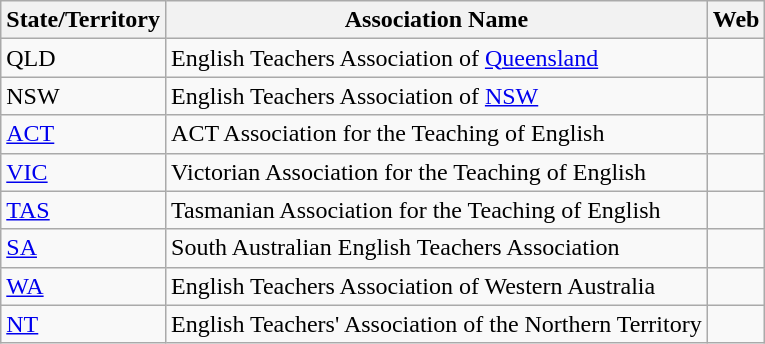<table class="wikitable">
<tr>
<th>State/Territory</th>
<th>Association Name</th>
<th>Web</th>
</tr>
<tr>
<td>QLD</td>
<td>English Teachers Association of <a href='#'>Queensland</a></td>
<td></td>
</tr>
<tr>
<td>NSW</td>
<td>English Teachers Association of <a href='#'>NSW</a></td>
<td></td>
</tr>
<tr>
<td><a href='#'>ACT</a></td>
<td>ACT Association for the Teaching of English</td>
<td></td>
</tr>
<tr>
<td><a href='#'>VIC</a></td>
<td>Victorian Association for the Teaching of English</td>
<td></td>
</tr>
<tr>
<td><a href='#'>TAS</a></td>
<td>Tasmanian Association for the Teaching of English</td>
<td></td>
</tr>
<tr>
<td><a href='#'>SA</a></td>
<td>South Australian English Teachers Association</td>
<td></td>
</tr>
<tr>
<td><a href='#'>WA</a></td>
<td>English Teachers Association of Western Australia</td>
<td></td>
</tr>
<tr>
<td><a href='#'>NT</a></td>
<td>English Teachers' Association of the Northern Territory</td>
<td></td>
</tr>
</table>
